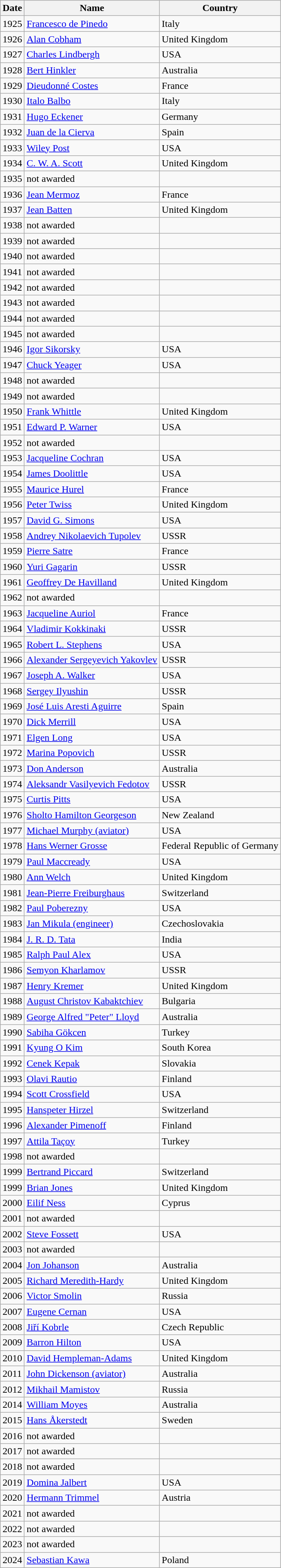<table class="wikitable">
<tr>
<th>Date</th>
<th>Name</th>
<th>Country</th>
</tr>
<tr>
<td>1925</td>
<td><a href='#'>Francesco de Pinedo</a></td>
<td>Italy</td>
</tr>
<tr>
<td>1926</td>
<td><a href='#'>Alan Cobham</a></td>
<td>United Kingdom</td>
</tr>
<tr>
<td>1927</td>
<td><a href='#'>Charles Lindbergh</a></td>
<td>USA</td>
</tr>
<tr>
<td>1928</td>
<td><a href='#'>Bert Hinkler</a></td>
<td>Australia</td>
</tr>
<tr>
<td>1929</td>
<td><a href='#'>Dieudonné Costes</a></td>
<td>France</td>
</tr>
<tr>
<td>1930</td>
<td><a href='#'>Italo Balbo</a></td>
<td>Italy</td>
</tr>
<tr>
<td>1931</td>
<td><a href='#'>Hugo Eckener</a></td>
<td>Germany</td>
</tr>
<tr>
<td>1932</td>
<td><a href='#'>Juan de la Cierva</a></td>
<td>Spain</td>
</tr>
<tr>
<td>1933</td>
<td><a href='#'>Wiley Post</a></td>
<td>USA</td>
</tr>
<tr>
<td>1934</td>
<td><a href='#'>C. W. A. Scott</a></td>
<td>United Kingdom</td>
</tr>
<tr>
<td>1935</td>
<td>not awarded</td>
<td></td>
</tr>
<tr>
<td>1936</td>
<td><a href='#'>Jean Mermoz</a></td>
<td>France</td>
</tr>
<tr>
<td>1937</td>
<td><a href='#'>Jean Batten</a></td>
<td>United Kingdom</td>
</tr>
<tr>
<td>1938</td>
<td>not awarded</td>
<td></td>
</tr>
<tr>
<td>1939</td>
<td>not awarded</td>
<td></td>
</tr>
<tr>
<td>1940</td>
<td>not awarded</td>
<td></td>
</tr>
<tr>
<td>1941</td>
<td>not awarded</td>
<td></td>
</tr>
<tr>
<td>1942</td>
<td>not awarded</td>
<td></td>
</tr>
<tr>
<td>1943</td>
<td>not awarded</td>
<td></td>
</tr>
<tr>
<td>1944</td>
<td>not awarded</td>
<td></td>
</tr>
<tr>
<td>1945</td>
<td>not awarded</td>
<td></td>
</tr>
<tr>
<td>1946</td>
<td><a href='#'>Igor Sikorsky</a></td>
<td>USA</td>
</tr>
<tr>
<td>1947</td>
<td><a href='#'>Chuck Yeager</a></td>
<td>USA</td>
</tr>
<tr>
<td>1948</td>
<td>not awarded</td>
<td></td>
</tr>
<tr>
<td>1949</td>
<td>not awarded</td>
<td></td>
</tr>
<tr>
<td>1950</td>
<td><a href='#'>Frank Whittle</a></td>
<td>United Kingdom</td>
</tr>
<tr>
<td>1951</td>
<td><a href='#'>Edward P. Warner</a></td>
<td>USA</td>
</tr>
<tr>
<td>1952</td>
<td>not awarded</td>
<td></td>
</tr>
<tr>
<td>1953</td>
<td><a href='#'>Jacqueline Cochran</a></td>
<td>USA</td>
</tr>
<tr>
<td>1954</td>
<td><a href='#'>James Doolittle</a></td>
<td>USA</td>
</tr>
<tr>
<td>1955</td>
<td><a href='#'>Maurice Hurel</a></td>
<td>France</td>
</tr>
<tr>
<td>1956</td>
<td><a href='#'>Peter Twiss</a></td>
<td>United Kingdom</td>
</tr>
<tr>
<td>1957</td>
<td><a href='#'>David G. Simons</a></td>
<td>USA</td>
</tr>
<tr>
<td>1958</td>
<td><a href='#'>Andrey Nikolaevich Tupolev</a></td>
<td>USSR</td>
</tr>
<tr>
<td>1959</td>
<td><a href='#'>Pierre Satre</a></td>
<td>France</td>
</tr>
<tr>
<td>1960</td>
<td><a href='#'>Yuri Gagarin</a></td>
<td>USSR</td>
</tr>
<tr>
<td>1961</td>
<td><a href='#'>Geoffrey De Havilland</a></td>
<td>United Kingdom</td>
</tr>
<tr>
<td>1962</td>
<td>not awarded</td>
<td></td>
</tr>
<tr>
<td>1963</td>
<td><a href='#'>Jacqueline Auriol</a></td>
<td>France</td>
</tr>
<tr>
<td>1964</td>
<td><a href='#'>Vladimir Kokkinaki</a></td>
<td>USSR</td>
</tr>
<tr>
<td>1965</td>
<td><a href='#'>Robert L. Stephens</a></td>
<td>USA</td>
</tr>
<tr>
<td>1966</td>
<td><a href='#'>Alexander Sergeyevich Yakovlev</a></td>
<td>USSR</td>
</tr>
<tr>
<td>1967</td>
<td><a href='#'>Joseph A. Walker</a></td>
<td>USA</td>
</tr>
<tr>
<td>1968</td>
<td><a href='#'>Sergey Ilyushin</a></td>
<td>USSR</td>
</tr>
<tr>
<td>1969</td>
<td><a href='#'>José Luis Aresti Aguirre</a></td>
<td>Spain</td>
</tr>
<tr>
<td>1970</td>
<td><a href='#'>Dick Merrill</a></td>
<td>USA</td>
</tr>
<tr>
<td>1971</td>
<td><a href='#'>Elgen Long</a></td>
<td>USA</td>
</tr>
<tr>
<td>1972</td>
<td><a href='#'>Marina Popovich</a></td>
<td>USSR</td>
</tr>
<tr>
<td>1973</td>
<td><a href='#'>Don Anderson</a></td>
<td>Australia</td>
</tr>
<tr>
<td>1974</td>
<td><a href='#'>Aleksandr Vasilyevich Fedotov</a>	</td>
<td>USSR</td>
</tr>
<tr>
<td>1975</td>
<td><a href='#'>Curtis Pitts</a></td>
<td>USA</td>
</tr>
<tr>
<td>1976</td>
<td><a href='#'>Sholto Hamilton Georgeson</a></td>
<td>New Zealand</td>
</tr>
<tr>
<td>1977</td>
<td><a href='#'>Michael Murphy (aviator)</a></td>
<td>USA</td>
</tr>
<tr>
<td>1978</td>
<td><a href='#'>Hans Werner Grosse</a></td>
<td>Federal Republic of Germany</td>
</tr>
<tr>
<td>1979</td>
<td><a href='#'>Paul Maccready</a></td>
<td>USA</td>
</tr>
<tr>
<td>1980</td>
<td><a href='#'>Ann Welch</a></td>
<td>United Kingdom</td>
</tr>
<tr>
<td>1981</td>
<td><a href='#'>Jean-Pierre Freiburghaus</a></td>
<td>Switzerland</td>
</tr>
<tr>
<td>1982</td>
<td><a href='#'>Paul Poberezny</a></td>
<td>USA</td>
</tr>
<tr>
<td>1983</td>
<td><a href='#'>Jan Mikula (engineer)</a></td>
<td>Czechoslovakia</td>
</tr>
<tr>
<td>1984</td>
<td><a href='#'>J. R. D. Tata</a></td>
<td>India</td>
</tr>
<tr>
<td>1985</td>
<td><a href='#'>Ralph Paul Alex</a></td>
<td>USA</td>
</tr>
<tr>
<td>1986</td>
<td><a href='#'>Semyon Kharlamov</a></td>
<td>USSR</td>
</tr>
<tr>
<td>1987</td>
<td><a href='#'>Henry Kremer</a></td>
<td>United Kingdom</td>
</tr>
<tr>
<td>1988</td>
<td><a href='#'>August Christov Kabaktchiev</a></td>
<td>Bulgaria</td>
</tr>
<tr>
<td>1989</td>
<td><a href='#'>George Alfred "Peter" Lloyd</a></td>
<td>Australia</td>
</tr>
<tr>
<td>1990</td>
<td><a href='#'>Sabiha Gökcen</a></td>
<td>Turkey</td>
</tr>
<tr>
<td>1991</td>
<td><a href='#'>Kyung O Kim</a></td>
<td>South Korea</td>
</tr>
<tr>
<td>1992</td>
<td><a href='#'>Cenek Kepak</a></td>
<td>Slovakia</td>
</tr>
<tr>
<td>1993</td>
<td><a href='#'>Olavi Rautio</a></td>
<td>Finland</td>
</tr>
<tr>
<td>1994</td>
<td><a href='#'>Scott Crossfield</a></td>
<td>USA</td>
</tr>
<tr>
<td>1995</td>
<td><a href='#'>Hanspeter Hirzel</a></td>
<td>Switzerland</td>
</tr>
<tr>
<td>1996</td>
<td><a href='#'>Alexander Pimenoff</a></td>
<td>Finland</td>
</tr>
<tr>
<td>1997</td>
<td><a href='#'>Attila Taçoy</a></td>
<td>Turkey</td>
</tr>
<tr>
<td>1998</td>
<td>not awarded</td>
<td></td>
</tr>
<tr>
<td>1999</td>
<td><a href='#'>Bertrand Piccard</a></td>
<td>Switzerland</td>
</tr>
<tr>
<td>1999</td>
<td><a href='#'>Brian Jones</a></td>
<td>United Kingdom</td>
</tr>
<tr>
<td>2000</td>
<td><a href='#'>Eilif Ness</a></td>
<td>Cyprus</td>
</tr>
<tr>
<td>2001</td>
<td>not awarded</td>
<td></td>
</tr>
<tr>
<td>2002</td>
<td><a href='#'>Steve Fossett</a></td>
<td>USA</td>
</tr>
<tr>
<td>2003</td>
<td>not awarded</td>
<td></td>
</tr>
<tr>
<td>2004</td>
<td><a href='#'>Jon Johanson</a></td>
<td>Australia</td>
</tr>
<tr>
<td>2005</td>
<td><a href='#'>Richard Meredith-Hardy</a></td>
<td>United Kingdom</td>
</tr>
<tr>
<td>2006</td>
<td><a href='#'>Victor Smolin</a></td>
<td>Russia</td>
</tr>
<tr>
<td>2007</td>
<td><a href='#'>Eugene Cernan</a></td>
<td>USA</td>
</tr>
<tr>
<td>2008</td>
<td><a href='#'>Jiří Kobrle</a></td>
<td>Czech Republic</td>
</tr>
<tr>
<td>2009</td>
<td><a href='#'>Barron Hilton</a></td>
<td>USA</td>
</tr>
<tr>
<td>2010</td>
<td><a href='#'>David Hempleman-Adams</a></td>
<td>United Kingdom</td>
</tr>
<tr>
<td>2011</td>
<td><a href='#'>John Dickenson (aviator)</a></td>
<td>Australia</td>
</tr>
<tr>
<td>2012</td>
<td><a href='#'>Mikhail Mamistov</a></td>
<td>Russia</td>
</tr>
<tr>
<td>2014</td>
<td><a href='#'>William Moyes</a></td>
<td>Australia</td>
</tr>
<tr>
<td>2015</td>
<td><a href='#'>Hans Åkerstedt</a></td>
<td>Sweden</td>
</tr>
<tr>
<td>2016</td>
<td>not awarded</td>
<td></td>
</tr>
<tr>
<td>2017</td>
<td>not awarded</td>
<td></td>
</tr>
<tr>
<td>2018</td>
<td>not awarded</td>
<td></td>
</tr>
<tr>
<td>2019</td>
<td><a href='#'>Domina Jalbert</a></td>
<td>USA</td>
</tr>
<tr>
<td>2020</td>
<td><a href='#'>Hermann Trimmel</a></td>
<td>Austria</td>
</tr>
<tr>
<td>2021</td>
<td>not awarded</td>
<td></td>
</tr>
<tr>
<td>2022</td>
<td>not awarded</td>
<td></td>
</tr>
<tr>
<td>2023</td>
<td>not awarded</td>
<td></td>
</tr>
<tr>
<td>2024</td>
<td><a href='#'>Sebastian Kawa</a></td>
<td>Poland</td>
</tr>
</table>
